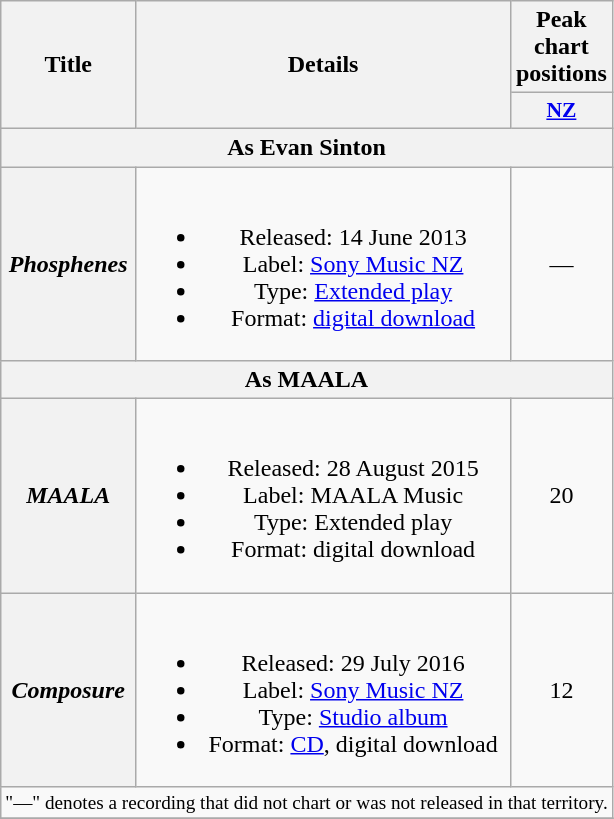<table class="wikitable plainrowheaders" style="text-align:center;">
<tr>
<th scope="col" rowspan="2">Title</th>
<th scope="col" rowspan="2">Details</th>
<th scope="col" colspan="1">Peak chart positions</th>
</tr>
<tr>
<th scope="col" style="width:3em;font-size:90%;"><a href='#'>NZ</a><br></th>
</tr>
<tr>
<th colspan="4">As Evan Sinton</th>
</tr>
<tr>
<th scope="row"><em>Phosphenes</em></th>
<td><br><ul><li>Released: 14 June 2013</li><li>Label: <a href='#'>Sony Music NZ</a></li><li>Type: <a href='#'>Extended play</a></li><li>Format: <a href='#'>digital download</a></li></ul></td>
<td align="center">—</td>
</tr>
<tr>
<th colspan="4">As MAALA</th>
</tr>
<tr>
<th scope="row"><em>MAALA</em></th>
<td><br><ul><li>Released: 28 August 2015</li><li>Label: MAALA Music</li><li>Type: Extended play</li><li>Format: digital download</li></ul></td>
<td>20</td>
</tr>
<tr>
<th scope="row"><em>Composure</em></th>
<td><br><ul><li>Released: 29 July 2016</li><li>Label: <a href='#'>Sony Music NZ</a></li><li>Type: <a href='#'>Studio album</a></li><li>Format: <a href='#'>CD</a>, digital download</li></ul></td>
<td>12</td>
</tr>
<tr>
<td colspan="4" style="font-size:80%" align="center">"—" denotes a recording that did not chart or was not released in that territory.</td>
</tr>
<tr>
</tr>
</table>
